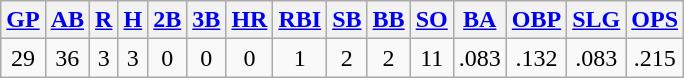<table class="wikitable">
<tr>
<th><a href='#'>GP</a></th>
<th><a href='#'>AB</a></th>
<th><a href='#'>R</a></th>
<th><a href='#'>H</a></th>
<th><a href='#'>2B</a></th>
<th><a href='#'>3B</a></th>
<th><a href='#'>HR</a></th>
<th><a href='#'>RBI</a></th>
<th><a href='#'>SB</a></th>
<th><a href='#'>BB</a></th>
<th><a href='#'>SO</a></th>
<th><a href='#'>BA</a></th>
<th><a href='#'>OBP</a></th>
<th><a href='#'>SLG</a></th>
<th><a href='#'>OPS</a></th>
</tr>
<tr align=center>
<td>29</td>
<td>36</td>
<td>3</td>
<td>3</td>
<td>0</td>
<td>0</td>
<td>0</td>
<td>1</td>
<td>2</td>
<td>2</td>
<td>11</td>
<td>.083</td>
<td>.132</td>
<td>.083</td>
<td>.215</td>
</tr>
</table>
